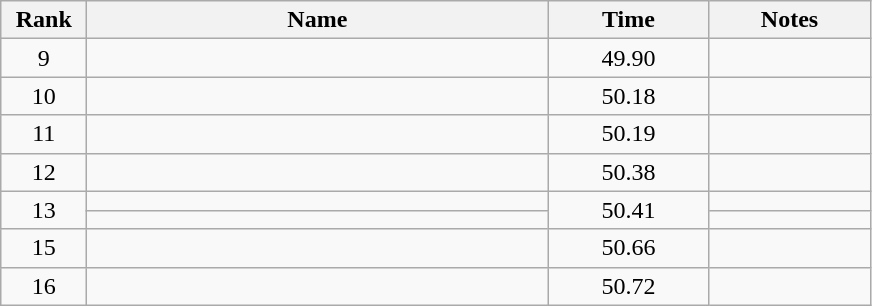<table class="wikitable sortable" style="text-align:center">
<tr>
<th width=50>Rank</th>
<th width=300>Name</th>
<th width=100>Time</th>
<th width=100>Notes</th>
</tr>
<tr>
<td align="center">9</td>
<td align="left"></td>
<td align="center">49.90</td>
<td></td>
</tr>
<tr>
<td align="center">10</td>
<td align="left"></td>
<td align="center">50.18</td>
<td></td>
</tr>
<tr>
<td align="center">11</td>
<td align="left"></td>
<td align="center">50.19</td>
<td></td>
</tr>
<tr>
<td align="center">12</td>
<td align="left"></td>
<td align="center">50.38</td>
<td></td>
</tr>
<tr>
<td rowspan=2 align="center">13</td>
<td align="left"></td>
<td rowspan=2 align="center">50.41</td>
<td></td>
</tr>
<tr>
<td align="left"></td>
</tr>
<tr>
<td align="center">15</td>
<td align="left"></td>
<td align="center">50.66</td>
<td></td>
</tr>
<tr>
<td align="center">16</td>
<td align="left"></td>
<td align="center">50.72</td>
<td></td>
</tr>
</table>
